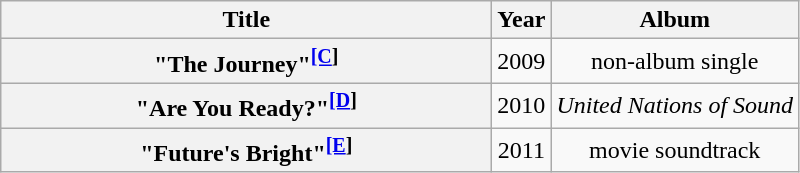<table class="wikitable plainrowheaders" style="text-align:center;" border="1">
<tr>
<th scope="col" style="width:20em;">Title</th>
<th scope="col">Year</th>
<th scope="col">Album</th>
</tr>
<tr>
<th scope="row">"The Journey"<sup><a href='#'>[C</a>]</sup></th>
<td>2009</td>
<td>non-album single</td>
</tr>
<tr>
<th scope="row">"Are You Ready?"<sup><a href='#'>[D</a>]</sup></th>
<td>2010</td>
<td><em>United Nations of Sound</em></td>
</tr>
<tr>
<th scope="row">"Future's Bright"<sup><a href='#'>[E</a>]</sup></th>
<td>2011</td>
<td>movie soundtrack</td>
</tr>
</table>
